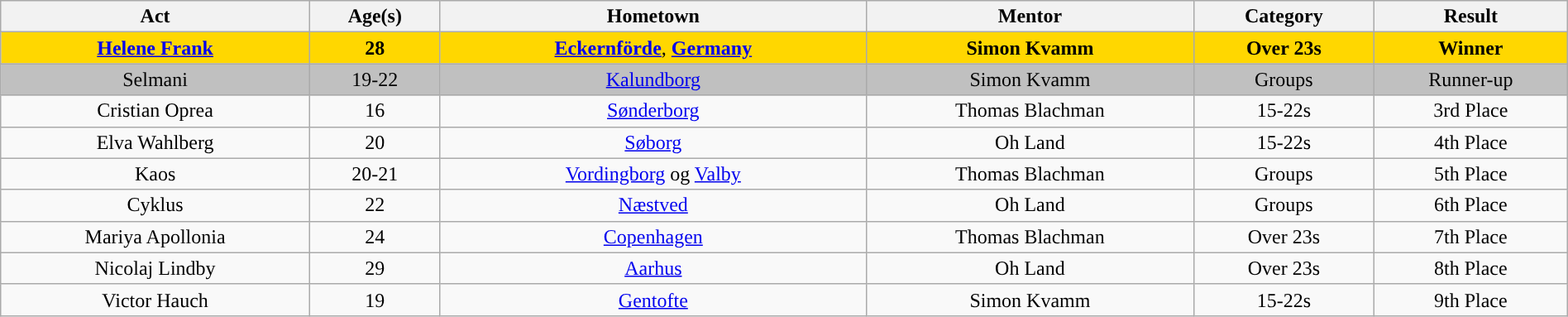<table class="wikitable sortable" style="width:100%; text-align:center;">
<tr>
<th>Act</th>
<th>Age(s)</th>
<th>Hometown</th>
<th>Mentor</th>
<th>Category</th>
<th>Result</th>
</tr>
<tr style="background:gold">
<td><strong><a href='#'>Helene Frank</a></strong></td>
<td><strong>28</strong></td>
<td><strong><a href='#'>Eckernförde</a></strong>, <strong><a href='#'>Germany</a></strong></td>
<td><strong>Simon Kvamm</strong></td>
<td><strong>Over 23s</strong></td>
<td><strong>Winner</strong></td>
</tr>
<tr style="background:silver">
<td>Selmani</td>
<td>19-22</td>
<td><a href='#'>Kalundborg</a></td>
<td>Simon Kvamm</td>
<td>Groups</td>
<td>Runner-up</td>
</tr>
<tr>
<td>Cristian Oprea</td>
<td>16</td>
<td><a href='#'>Sønderborg</a></td>
<td>Thomas Blachman</td>
<td>15-22s</td>
<td>3rd Place</td>
</tr>
<tr>
<td>Elva Wahlberg</td>
<td>20</td>
<td><a href='#'>Søborg</a></td>
<td>Oh Land</td>
<td>15-22s</td>
<td>4th Place</td>
</tr>
<tr>
<td>Kaos</td>
<td>20-21</td>
<td><a href='#'>Vordingborg</a> og <a href='#'>Valby</a></td>
<td>Thomas Blachman</td>
<td>Groups</td>
<td>5th Place</td>
</tr>
<tr>
<td>Cyklus</td>
<td>22</td>
<td><a href='#'>Næstved</a></td>
<td>Oh Land</td>
<td>Groups</td>
<td>6th Place</td>
</tr>
<tr>
<td>Mariya Apollonia</td>
<td>24</td>
<td><a href='#'>Copenhagen</a></td>
<td>Thomas Blachman</td>
<td>Over 23s</td>
<td>7th Place</td>
</tr>
<tr>
<td>Nicolaj Lindby</td>
<td>29</td>
<td><a href='#'>Aarhus</a></td>
<td>Oh Land</td>
<td>Over 23s</td>
<td>8th Place</td>
</tr>
<tr>
<td>Victor Hauch</td>
<td>19</td>
<td><a href='#'>Gentofte</a></td>
<td>Simon Kvamm</td>
<td>15-22s</td>
<td>9th Place</td>
</tr>
</table>
